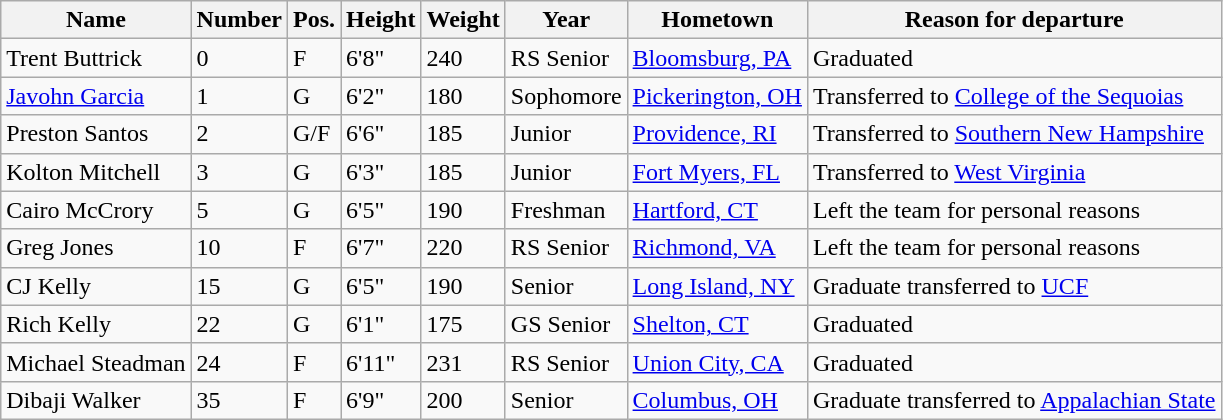<table class="wikitable sortable" border="1">
<tr>
<th>Name</th>
<th>Number</th>
<th>Pos.</th>
<th>Height</th>
<th>Weight</th>
<th>Year</th>
<th>Hometown</th>
<th class="unsortable">Reason for departure</th>
</tr>
<tr>
<td>Trent Buttrick</td>
<td>0</td>
<td>F</td>
<td>6'8"</td>
<td>240</td>
<td>RS Senior</td>
<td><a href='#'>Bloomsburg, PA</a></td>
<td>Graduated</td>
</tr>
<tr>
<td><a href='#'>Javohn Garcia</a></td>
<td>1</td>
<td>G</td>
<td>6'2"</td>
<td>180</td>
<td>Sophomore</td>
<td><a href='#'>Pickerington, OH</a></td>
<td>Transferred to <a href='#'>College of the Sequoias</a></td>
</tr>
<tr>
<td>Preston Santos</td>
<td>2</td>
<td>G/F</td>
<td>6'6"</td>
<td>185</td>
<td>Junior</td>
<td><a href='#'>Providence, RI</a></td>
<td>Transferred to <a href='#'>Southern New Hampshire</a></td>
</tr>
<tr>
<td>Kolton Mitchell</td>
<td>3</td>
<td>G</td>
<td>6'3"</td>
<td>185</td>
<td>Junior</td>
<td><a href='#'>Fort Myers, FL</a></td>
<td>Transferred to <a href='#'>West Virginia</a></td>
</tr>
<tr>
<td>Cairo McCrory</td>
<td>5</td>
<td>G</td>
<td>6'5"</td>
<td>190</td>
<td>Freshman</td>
<td><a href='#'>Hartford, CT</a></td>
<td>Left the team for personal reasons</td>
</tr>
<tr>
<td>Greg Jones</td>
<td>10</td>
<td>F</td>
<td>6'7"</td>
<td>220</td>
<td>RS Senior</td>
<td><a href='#'>Richmond, VA</a></td>
<td>Left the team for personal reasons</td>
</tr>
<tr>
<td>CJ Kelly</td>
<td>15</td>
<td>G</td>
<td>6'5"</td>
<td>190</td>
<td>Senior</td>
<td><a href='#'>Long Island, NY</a></td>
<td>Graduate transferred to <a href='#'>UCF</a></td>
</tr>
<tr>
<td>Rich Kelly</td>
<td>22</td>
<td>G</td>
<td>6'1"</td>
<td>175</td>
<td>GS Senior</td>
<td><a href='#'>Shelton, CT</a></td>
<td>Graduated</td>
</tr>
<tr>
<td>Michael Steadman</td>
<td>24</td>
<td>F</td>
<td>6'11"</td>
<td>231</td>
<td>RS Senior</td>
<td><a href='#'>Union City, CA</a></td>
<td>Graduated</td>
</tr>
<tr>
<td>Dibaji Walker</td>
<td>35</td>
<td>F</td>
<td>6'9"</td>
<td>200</td>
<td>Senior</td>
<td><a href='#'>Columbus, OH</a></td>
<td>Graduate transferred to <a href='#'>Appalachian State</a></td>
</tr>
</table>
